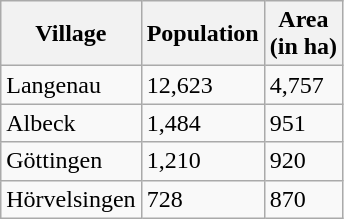<table class="wikitable">
<tr>
<th>Village</th>
<th>Population</th>
<th>Area<br>(in ha)</th>
</tr>
<tr>
<td>Langenau</td>
<td>12,623</td>
<td>4,757</td>
</tr>
<tr>
<td>Albeck</td>
<td>1,484</td>
<td>951</td>
</tr>
<tr>
<td>Göttingen</td>
<td>1,210</td>
<td>920</td>
</tr>
<tr>
<td>Hörvelsingen</td>
<td>728</td>
<td>870</td>
</tr>
</table>
